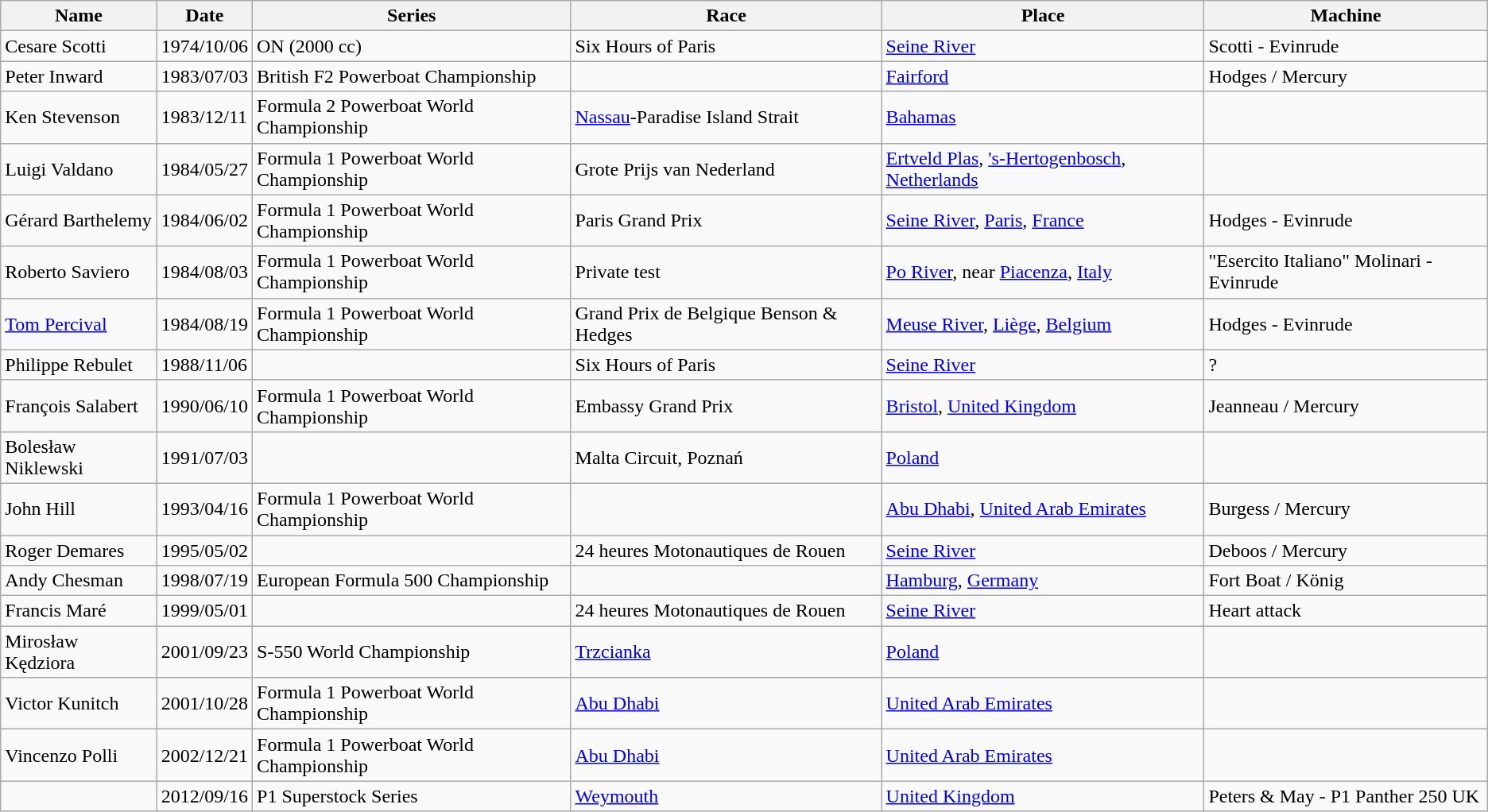<table class="wikitable sortable">
<tr>
<th>Name</th>
<th>Date</th>
<th>Series</th>
<th>Race</th>
<th>Place</th>
<th>Machine</th>
</tr>
<tr>
<td> Cesare Scotti</td>
<td>1974/10/06</td>
<td>ON (2000 cc)</td>
<td>Six Hours of Paris</td>
<td><a href='#'>Seine River</a></td>
<td>Scotti - Evinrude</td>
</tr>
<tr>
<td> Peter Inward</td>
<td>1983/07/03</td>
<td>British F2 Powerboat Championship</td>
<td></td>
<td><a href='#'>Fairford</a></td>
<td>Hodges / Mercury</td>
</tr>
<tr>
<td> Ken Stevenson</td>
<td>1983/12/11</td>
<td>Formula 2 Powerboat World Championship</td>
<td><a href='#'>Nassau</a>-Paradise Island Strait</td>
<td><a href='#'>Bahamas</a></td>
<td></td>
</tr>
<tr>
<td> Luigi Valdano</td>
<td>1984/05/27</td>
<td>Formula 1 Powerboat World Championship</td>
<td>Grote Prijs van Nederland</td>
<td><a href='#'>Ertveld Plas</a>, <a href='#'>'s-Hertogenbosch</a>, <a href='#'>Netherlands</a></td>
<td></td>
</tr>
<tr>
<td> Gérard Barthelemy</td>
<td>1984/06/02</td>
<td>Formula 1 Powerboat World Championship</td>
<td>Paris Grand Prix</td>
<td><a href='#'>Seine River</a>, <a href='#'>Paris</a>, <a href='#'>France</a></td>
<td>Hodges - Evinrude</td>
</tr>
<tr>
<td> Roberto Saviero</td>
<td>1984/08/03</td>
<td>Formula 1 Powerboat World Championship</td>
<td>Private test</td>
<td><a href='#'>Po River</a>, near <a href='#'>Piacenza</a>, <a href='#'>Italy</a></td>
<td>"Esercito Italiano" Molinari - Evinrude</td>
</tr>
<tr>
<td> <a href='#'>Tom Percival</a></td>
<td>1984/08/19</td>
<td>Formula 1 Powerboat World Championship</td>
<td>Grand Prix de Belgique Benson & Hedges</td>
<td><a href='#'>Meuse River</a>, <a href='#'>Liège</a>, <a href='#'>Belgium</a></td>
<td>Hodges - Evinrude</td>
</tr>
<tr>
<td> Philippe Rebulet</td>
<td>1988/11/06</td>
<td></td>
<td>Six Hours of Paris</td>
<td><a href='#'>Seine River</a></td>
<td>?</td>
</tr>
<tr>
<td> François Salabert</td>
<td>1990/06/10</td>
<td>Formula 1 Powerboat World Championship</td>
<td>Embassy Grand Prix</td>
<td><a href='#'>Bristol</a>, <a href='#'>United Kingdom</a></td>
<td>Jeanneau / Mercury</td>
</tr>
<tr>
<td> Bolesław Niklewski</td>
<td>1991/07/03</td>
<td></td>
<td>Malta Circuit, Poznań</td>
<td><a href='#'>Poland</a></td>
<td></td>
</tr>
<tr>
<td> John Hill</td>
<td>1993/04/16</td>
<td>Formula 1 Powerboat World Championship</td>
<td></td>
<td><a href='#'>Abu Dhabi</a>, <a href='#'>United Arab Emirates</a></td>
<td>Burgess / Mercury</td>
</tr>
<tr>
<td> Roger Demares</td>
<td>1995/05/02</td>
<td></td>
<td>24 heures Motonautiques de Rouen</td>
<td><a href='#'>Seine River</a></td>
<td>Deboos / Mercury</td>
</tr>
<tr>
<td> Andy Chesman</td>
<td>1998/07/19</td>
<td>European Formula 500 Championship</td>
<td></td>
<td><a href='#'>Hamburg</a>, <a href='#'>Germany</a></td>
<td>Fort Boat / König</td>
</tr>
<tr>
<td> Francis Maré</td>
<td>1999/05/01</td>
<td></td>
<td>24 heures Motonautiques de Rouen</td>
<td><a href='#'>Seine River</a></td>
<td>Heart attack</td>
</tr>
<tr>
<td> Mirosław Kędziora</td>
<td>2001/09/23</td>
<td>S-550 World Championship</td>
<td><a href='#'>Trzcianka</a></td>
<td><a href='#'>Poland</a></td>
<td></td>
</tr>
<tr>
<td> Victor Kunitch</td>
<td>2001/10/28</td>
<td>Formula 1 Powerboat World Championship</td>
<td><a href='#'>Abu Dhabi</a></td>
<td><a href='#'>United Arab Emirates</a></td>
<td></td>
</tr>
<tr>
<td> Vincenzo Polli</td>
<td>2002/12/21</td>
<td>Formula 1 Powerboat World Championship</td>
<td><a href='#'>Abu Dhabi</a></td>
<td><a href='#'>United Arab Emirates</a></td>
<td></td>
</tr>
<tr>
<td> </td>
<td>2012/09/16</td>
<td>P1 Superstock Series</td>
<td><a href='#'>Weymouth</a></td>
<td><a href='#'>United Kingdom</a></td>
<td>Peters & May - P1 Panther 250 UK</td>
</tr>
</table>
